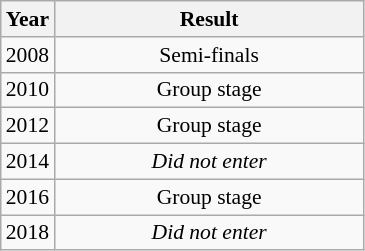<table class="wikitable" style="text-align: center; font-size:90%">
<tr>
<th>Year</th>
<th style="width:200px">Result</th>
</tr>
<tr>
<td> 2008</td>
<td> Semi-finals</td>
</tr>
<tr>
<td> 2010</td>
<td>Group stage</td>
</tr>
<tr>
<td> 2012</td>
<td>Group stage</td>
</tr>
<tr>
<td> 2014</td>
<td><em>Did not enter</em></td>
</tr>
<tr>
<td> 2016</td>
<td>Group stage</td>
</tr>
<tr>
<td> 2018</td>
<td><em>Did not enter</em></td>
</tr>
</table>
